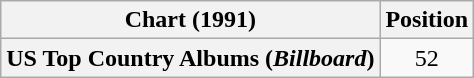<table class="wikitable plainrowheaders" style="text-align:center">
<tr>
<th scope="col">Chart (1991)</th>
<th scope="col">Position</th>
</tr>
<tr>
<th scope="row">US Top Country Albums (<em>Billboard</em>)</th>
<td>52</td>
</tr>
</table>
